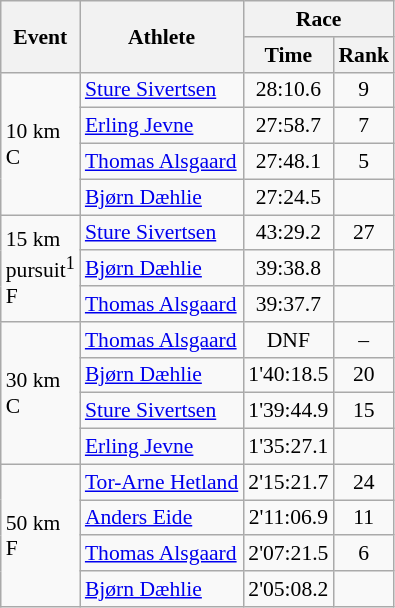<table class="wikitable" border="1" style="font-size:90%">
<tr>
<th rowspan=2>Event</th>
<th rowspan=2>Athlete</th>
<th colspan=2>Race</th>
</tr>
<tr>
<th>Time</th>
<th>Rank</th>
</tr>
<tr>
<td rowspan=4>10 km <br> C</td>
<td><a href='#'>Sture Sivertsen</a></td>
<td align=center>28:10.6</td>
<td align=center>9</td>
</tr>
<tr>
<td><a href='#'>Erling Jevne</a></td>
<td align=center>27:58.7</td>
<td align=center>7</td>
</tr>
<tr>
<td><a href='#'>Thomas Alsgaard</a></td>
<td align=center>27:48.1</td>
<td align=center>5</td>
</tr>
<tr>
<td><a href='#'>Bjørn Dæhlie</a></td>
<td align=center>27:24.5</td>
<td align=center></td>
</tr>
<tr>
<td rowspan=3>15 km <br> pursuit<sup>1</sup> <br> F</td>
<td><a href='#'>Sture Sivertsen</a></td>
<td align=center>43:29.2</td>
<td align=center>27</td>
</tr>
<tr>
<td><a href='#'>Bjørn Dæhlie</a></td>
<td align=center>39:38.8</td>
<td align=center></td>
</tr>
<tr>
<td><a href='#'>Thomas Alsgaard</a></td>
<td align=center>39:37.7</td>
<td align=center></td>
</tr>
<tr>
<td rowspan=4>30 km <br> C</td>
<td><a href='#'>Thomas Alsgaard</a></td>
<td align=center>DNF</td>
<td align=center>–</td>
</tr>
<tr>
<td><a href='#'>Bjørn Dæhlie</a></td>
<td align=center>1'40:18.5</td>
<td align=center>20</td>
</tr>
<tr>
<td><a href='#'>Sture Sivertsen</a></td>
<td align=center>1'39:44.9</td>
<td align=center>15</td>
</tr>
<tr>
<td><a href='#'>Erling Jevne</a></td>
<td align=center>1'35:27.1</td>
<td align=center></td>
</tr>
<tr>
<td rowspan=4>50 km <br> F</td>
<td><a href='#'>Tor-Arne Hetland</a></td>
<td align=center>2'15:21.7</td>
<td align=center>24</td>
</tr>
<tr>
<td><a href='#'>Anders Eide</a></td>
<td align=center>2'11:06.9</td>
<td align=center>11</td>
</tr>
<tr>
<td><a href='#'>Thomas Alsgaard</a></td>
<td align=center>2'07:21.5</td>
<td align=center>6</td>
</tr>
<tr>
<td><a href='#'>Bjørn Dæhlie</a></td>
<td align=center>2'05:08.2</td>
<td align=center></td>
</tr>
</table>
